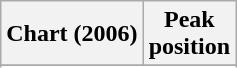<table class="wikitable sortable plainrowheaders">
<tr>
<th scope="col">Chart (2006)</th>
<th scope="col">Peak<br>position</th>
</tr>
<tr>
</tr>
<tr>
</tr>
</table>
